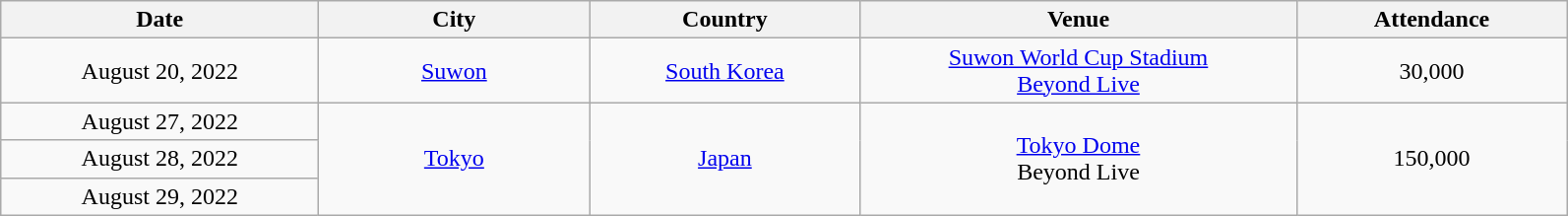<table class="wikitable" style="text-align:center;">
<tr>
<th scope="col" style="width:13em;">Date</th>
<th scope="col" style="width:11em;">City</th>
<th scope="col" style="width:11em;">Country</th>
<th scope="col" style="width:18em;">Venue</th>
<th scope="col" style="width:11em;">Attendance</th>
</tr>
<tr>
<td>August 20, 2022</td>
<td><a href='#'>Suwon</a></td>
<td><a href='#'>South Korea</a></td>
<td><a href='#'>Suwon World Cup Stadium</a><br><a href='#'>Beyond Live</a></td>
<td>30,000</td>
</tr>
<tr>
<td>August 27, 2022</td>
<td rowspan="3"><a href='#'>Tokyo</a></td>
<td rowspan="3"><a href='#'>Japan</a></td>
<td rowspan="3"><a href='#'>Tokyo Dome</a><br>Beyond Live</td>
<td rowspan="3">150,000</td>
</tr>
<tr>
<td>August 28, 2022</td>
</tr>
<tr>
<td>August 29, 2022</td>
</tr>
</table>
